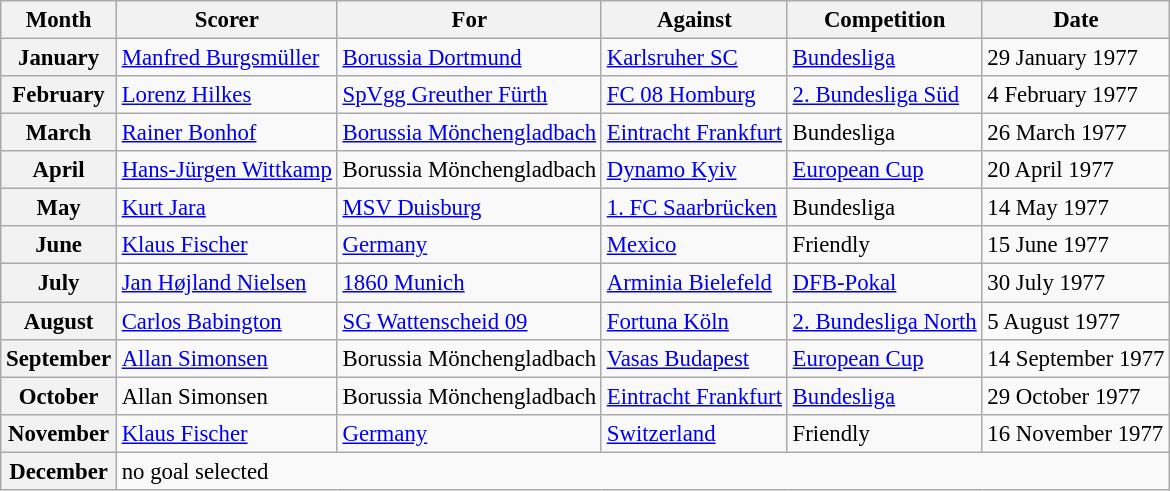<table class="wikitable" style="font-size: 95%;">
<tr>
<th>Month</th>
<th>Scorer</th>
<th>For</th>
<th>Against</th>
<th>Competition</th>
<th>Date</th>
</tr>
<tr>
<th>January</th>
<td><a href='#'>Manfred Burgsmüller</a></td>
<td><a href='#'>Borussia Dortmund</a></td>
<td><a href='#'>Karlsruher SC</a></td>
<td><a href='#'>Bundesliga</a></td>
<td>29 January 1977</td>
</tr>
<tr>
<th>February</th>
<td><a href='#'>Lorenz Hilkes</a></td>
<td><a href='#'>SpVgg Greuther Fürth</a></td>
<td><a href='#'>FC 08 Homburg</a></td>
<td><a href='#'>2. Bundesliga Süd</a></td>
<td>4 February 1977</td>
</tr>
<tr>
<th>March</th>
<td><a href='#'>Rainer Bonhof</a></td>
<td><a href='#'>Borussia Mönchengladbach</a></td>
<td><a href='#'>Eintracht Frankfurt</a></td>
<td>Bundesliga</td>
<td>26 March 1977</td>
</tr>
<tr>
<th>April</th>
<td><a href='#'>Hans-Jürgen Wittkamp</a></td>
<td>Borussia Mönchengladbach</td>
<td><a href='#'>Dynamo Kyiv</a></td>
<td><a href='#'>European Cup</a></td>
<td>20 April 1977</td>
</tr>
<tr>
<th>May</th>
<td><a href='#'>Kurt Jara</a></td>
<td><a href='#'>MSV Duisburg</a></td>
<td><a href='#'>1. FC Saarbrücken</a></td>
<td>Bundesliga</td>
<td>14 May 1977</td>
</tr>
<tr>
<th>June</th>
<td><a href='#'>Klaus Fischer</a></td>
<td><a href='#'>Germany</a></td>
<td><a href='#'>Mexico</a></td>
<td>Friendly</td>
<td>15 June 1977</td>
</tr>
<tr>
<th>July</th>
<td><a href='#'>Jan Højland Nielsen</a></td>
<td><a href='#'>1860 Munich</a></td>
<td><a href='#'>Arminia Bielefeld</a></td>
<td><a href='#'>DFB-Pokal</a></td>
<td>30 July 1977</td>
</tr>
<tr>
<th>August</th>
<td><a href='#'>Carlos Babington</a></td>
<td><a href='#'>SG Wattenscheid 09</a></td>
<td><a href='#'>Fortuna Köln</a></td>
<td><a href='#'>2. Bundesliga North</a></td>
<td>5 August 1977</td>
</tr>
<tr>
<th>September</th>
<td><a href='#'>Allan Simonsen</a></td>
<td>Borussia Mönchengladbach</td>
<td><a href='#'>Vasas Budapest</a></td>
<td><a href='#'>European Cup</a></td>
<td>14 September 1977</td>
</tr>
<tr>
<th>October</th>
<td>Allan Simonsen</td>
<td>Borussia Mönchengladbach</td>
<td><a href='#'>Eintracht Frankfurt</a></td>
<td><a href='#'>Bundesliga</a></td>
<td>29 October 1977</td>
</tr>
<tr -style="font-weight: bold;">
<th>November</th>
<td><a href='#'>Klaus Fischer</a></td>
<td><a href='#'>Germany</a></td>
<td><a href='#'>Switzerland</a></td>
<td>Friendly</td>
<td>16 November 1977</td>
</tr>
<tr>
<th>December</th>
<td colspan="5">no goal selected</td>
</tr>
</table>
